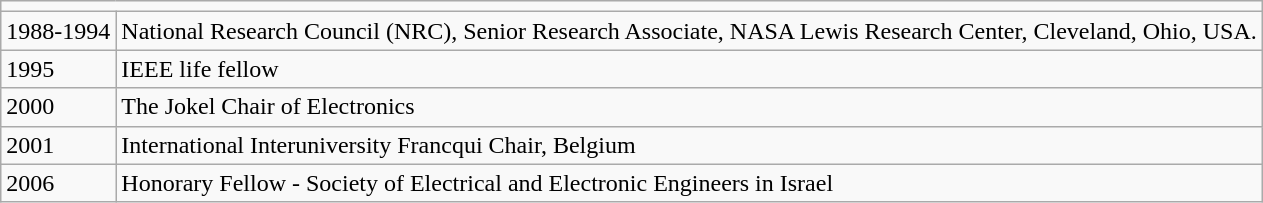<table class="wikitable">
<tr>
<td colspan="2"></td>
</tr>
<tr>
<td>1988-1994</td>
<td>National Research Council (NRC), Senior Research Associate, NASA Lewis Research Center, Cleveland, Ohio, USA.</td>
</tr>
<tr>
<td>1995</td>
<td>IEEE life fellow</td>
</tr>
<tr>
<td>2000</td>
<td>The Jokel Chair of Electronics</td>
</tr>
<tr>
<td>2001</td>
<td>International Interuniversity Francqui Chair, Belgium</td>
</tr>
<tr>
<td>2006</td>
<td>Honorary Fellow - Society of Electrical and Electronic Engineers in Israel</td>
</tr>
</table>
